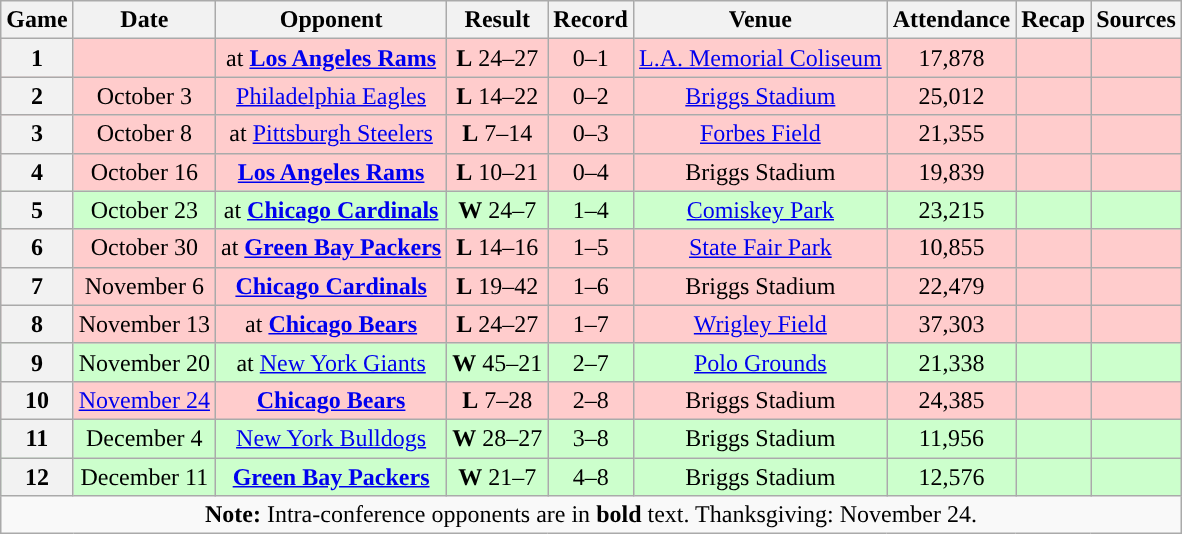<table class="wikitable" style="text-align:center">
<tr>
<th>Game</th>
<th>Date</th>
<th>Opponent</th>
<th>Result</th>
<th>Record</th>
<th>Venue</th>
<th>Attendance</th>
<th>Recap</th>
<th>Sources</th>
</tr>
<tr style="background:#fcc">
<th>1</th>
<td></td>
<td>at <strong><a href='#'>Los Angeles Rams</a></strong></td>
<td><strong>L</strong> 24–27</td>
<td>0–1</td>
<td><a href='#'>L.A. Memorial Coliseum</a></td>
<td>17,878</td>
<td></td>
<td></td>
</tr>
<tr style="background:#fcc">
<th>2</th>
<td>October 3</td>
<td><a href='#'>Philadelphia Eagles</a></td>
<td><strong>L</strong> 14–22</td>
<td>0–2</td>
<td><a href='#'>Briggs Stadium</a></td>
<td>25,012</td>
<td></td>
<td></td>
</tr>
<tr style="background:#fcc">
<th>3</th>
<td>October 8</td>
<td>at <a href='#'>Pittsburgh Steelers</a></td>
<td><strong>L</strong> 7–14</td>
<td>0–3</td>
<td><a href='#'>Forbes Field</a></td>
<td>21,355</td>
<td></td>
<td></td>
</tr>
<tr style="background:#fcc">
<th>4</th>
<td>October 16</td>
<td><strong><a href='#'>Los Angeles Rams</a></strong></td>
<td><strong>L</strong> 10–21</td>
<td>0–4</td>
<td>Briggs Stadium</td>
<td>19,839</td>
<td></td>
<td></td>
</tr>
<tr style="background:#cfc">
<th>5</th>
<td>October 23</td>
<td>at <strong><a href='#'>Chicago Cardinals</a></strong></td>
<td><strong>W</strong> 24–7</td>
<td>1–4</td>
<td><a href='#'>Comiskey Park</a></td>
<td>23,215</td>
<td></td>
<td></td>
</tr>
<tr style="background:#fcc">
<th>6</th>
<td>October 30</td>
<td>at <strong><a href='#'>Green Bay Packers</a></strong></td>
<td><strong>L</strong> 14–16</td>
<td>1–5</td>
<td><a href='#'>State Fair Park</a></td>
<td>10,855</td>
<td></td>
<td></td>
</tr>
<tr style="background:#fcc">
<th>7</th>
<td>November 6</td>
<td><strong><a href='#'>Chicago Cardinals</a></strong></td>
<td><strong>L</strong> 19–42</td>
<td>1–6</td>
<td>Briggs Stadium</td>
<td>22,479</td>
<td></td>
<td></td>
</tr>
<tr style="background:#fcc">
<th>8</th>
<td>November 13</td>
<td>at <strong><a href='#'>Chicago Bears</a></strong></td>
<td><strong>L</strong> 24–27</td>
<td>1–7</td>
<td><a href='#'>Wrigley Field</a></td>
<td>37,303</td>
<td></td>
<td></td>
</tr>
<tr style="background:#cfc">
<th>9</th>
<td>November 20</td>
<td>at <a href='#'>New York Giants</a></td>
<td><strong>W</strong> 45–21</td>
<td>2–7</td>
<td><a href='#'>Polo Grounds</a></td>
<td>21,338</td>
<td></td>
<td></td>
</tr>
<tr style="background:#fcc">
<th>10</th>
<td><a href='#'>November 24</a></td>
<td><strong><a href='#'>Chicago Bears</a></strong></td>
<td><strong>L</strong> 7–28</td>
<td>2–8</td>
<td>Briggs Stadium</td>
<td>24,385</td>
<td></td>
<td></td>
</tr>
<tr style="background:#cfc">
<th>11</th>
<td>December 4</td>
<td><a href='#'>New York Bulldogs</a></td>
<td><strong>W</strong> 28–27</td>
<td>3–8</td>
<td>Briggs Stadium</td>
<td>11,956</td>
<td></td>
<td></td>
</tr>
<tr style="background:#cfc">
<th>12</th>
<td>December 11</td>
<td><strong><a href='#'>Green Bay Packers</a></strong></td>
<td><strong>W</strong> 21–7</td>
<td>4–8</td>
<td>Briggs Stadium</td>
<td>12,576</td>
<td></td>
<td></td>
</tr>
<tr>
<td colspan="10"><strong>Note:</strong> Intra-conference opponents are in <strong>bold</strong> text. Thanksgiving: November 24.</td>
</tr>
</table>
